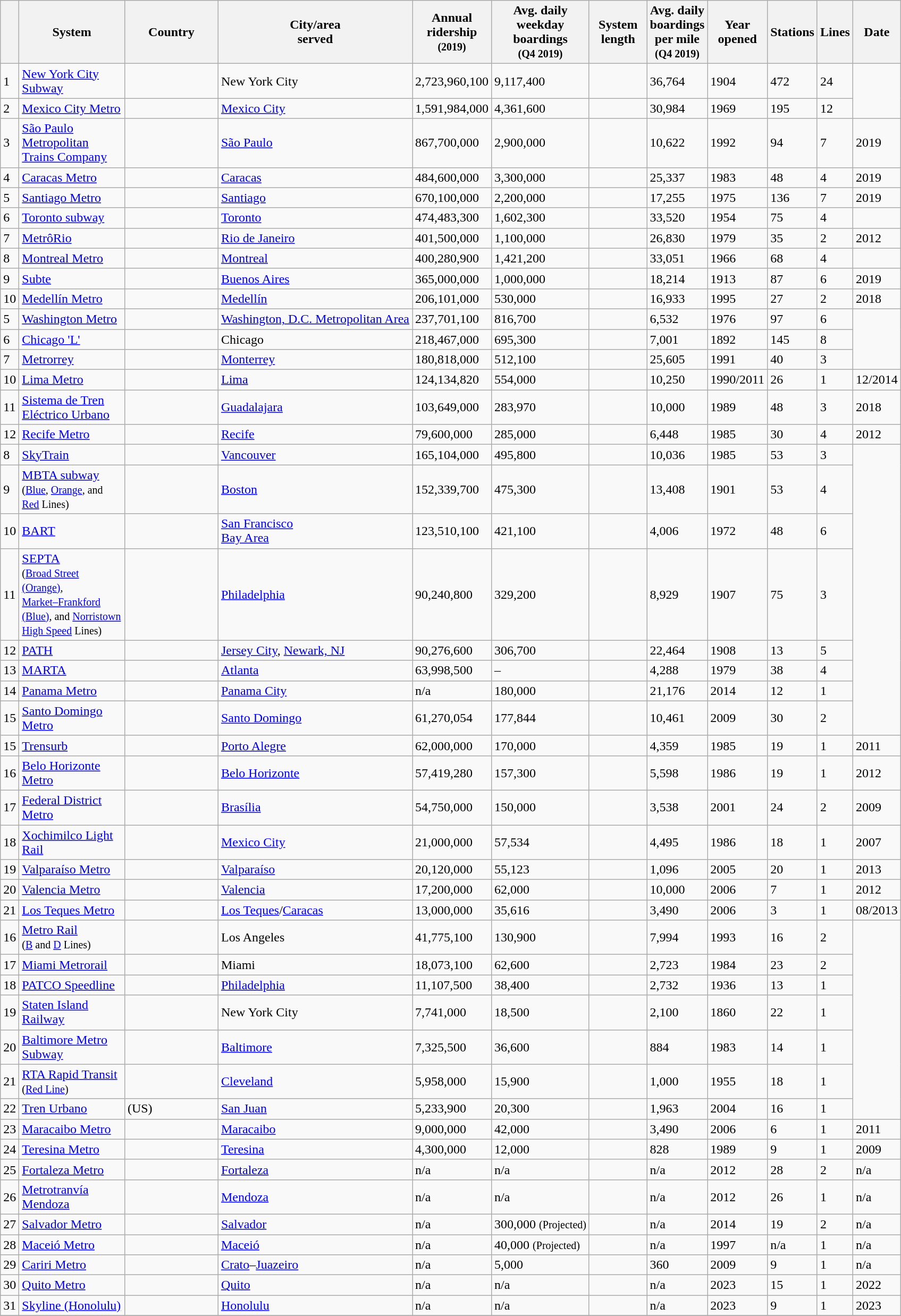<table class="sortable wikitable">
<tr>
<th></th>
<th width="125px">System</th>
<th width="110px">Country</th>
<th>City/area<br>served</th>
<th data-sort-type="number">Annual<br>ridership<br><small>(2019)</small></th>
<th data-sort-type="number">Avg. daily<br>weekday<br>boardings<br><small>(Q4 2019)</small></th>
<th width="65px">System<br>length</th>
<th>Avg. daily<br>boardings<br>per mile<br><small>(Q4 2019)</small></th>
<th data-sort-type="number">Year<br>opened</th>
<th data-sort-type="number">Stations</th>
<th data-sort-type="number">Lines</th>
<th>Date</th>
</tr>
<tr>
<td>1</td>
<td style="text-align:left;"><a href='#'>New York City Subway</a></td>
<td style="text-align:left;"></td>
<td style="text-align:left;">New York City</td>
<td>2,723,960,100</td>
<td>9,117,400</td>
<td></td>
<td>36,764</td>
<td>1904</td>
<td>472</td>
<td>24</td>
</tr>
<tr>
<td>2</td>
<td style="text-align:left;"><a href='#'>Mexico City Metro</a></td>
<td style="text-align:left;"></td>
<td style="text-align:left;"><a href='#'>Mexico City</a></td>
<td>1,591,984,000</td>
<td>4,361,600</td>
<td></td>
<td>30,984</td>
<td>1969</td>
<td>195</td>
<td>12</td>
</tr>
<tr>
<td>3</td>
<td style="text-align:left;"><a href='#'>São Paulo Metropolitan Trains Company</a></td>
<td style="text-align:left;"></td>
<td style="text-align:left;"><a href='#'>São Paulo</a></td>
<td>867,700,000</td>
<td>2,900,000</td>
<td></td>
<td>10,622</td>
<td>1992</td>
<td>94</td>
<td>7</td>
<td>2019</td>
</tr>
<tr>
<td>4</td>
<td style="text-align:left;"><a href='#'>Caracas Metro</a></td>
<td style="text-align:left;"></td>
<td style="text-align:left;"><a href='#'>Caracas</a></td>
<td>484,600,000</td>
<td>3,300,000</td>
<td></td>
<td>25,337</td>
<td>1983</td>
<td>48</td>
<td>4</td>
<td>2019</td>
</tr>
<tr>
<td>5</td>
<td style="text-align:left;"><a href='#'>Santiago Metro</a></td>
<td style="text-align:left;"></td>
<td style="text-align:left;"><a href='#'>Santiago</a></td>
<td>670,100,000</td>
<td>2,200,000</td>
<td></td>
<td>17,255</td>
<td>1975</td>
<td>136</td>
<td>7</td>
<td>2019</td>
</tr>
<tr>
<td>6</td>
<td><a href='#'>Toronto subway</a></td>
<td></td>
<td><a href='#'>Toronto</a></td>
<td>474,483,300</td>
<td>1,602,300</td>
<td></td>
<td>33,520</td>
<td>1954</td>
<td>75</td>
<td>4</td>
</tr>
<tr>
<td>7</td>
<td style="text-align:left;"><a href='#'>MetrôRio</a></td>
<td style="text-align:left;"></td>
<td style="text-align:left;"><a href='#'>Rio de Janeiro</a></td>
<td>401,500,000</td>
<td>1,100,000</td>
<td></td>
<td>26,830</td>
<td>1979</td>
<td>35</td>
<td>2</td>
<td>2012</td>
</tr>
<tr>
<td>8</td>
<td style="text-align:left;"><a href='#'>Montreal Metro</a></td>
<td style="text-align:left;"></td>
<td style="text-align:left;"><a href='#'>Montreal</a></td>
<td>400,280,900</td>
<td>1,421,200</td>
<td></td>
<td>33,051</td>
<td>1966</td>
<td>68</td>
<td>4</td>
</tr>
<tr>
<td>9</td>
<td style="text-align:left;"><a href='#'>Subte</a></td>
<td style="text-align:left;"></td>
<td style="text-align:left;"><a href='#'>Buenos Aires</a></td>
<td>365,000,000</td>
<td>1,000,000</td>
<td></td>
<td>18,214</td>
<td>1913</td>
<td>87</td>
<td>6</td>
<td>2019</td>
</tr>
<tr>
<td>10</td>
<td style="text-align:left;"><a href='#'>Medellín Metro</a></td>
<td style="text-align:left;"></td>
<td style="text-align:left;"><a href='#'>Medellín</a></td>
<td>206,101,000</td>
<td>530,000</td>
<td></td>
<td>16,933</td>
<td>1995</td>
<td>27</td>
<td>2</td>
<td>2018</td>
</tr>
<tr>
<td>5</td>
<td style="text-align:left;"><a href='#'>Washington Metro</a></td>
<td style="text-align:left;"></td>
<td style="text-align:left;"><a href='#'>Washington, D.C. Metropolitan Area</a></td>
<td>237,701,100</td>
<td>816,700</td>
<td></td>
<td>6,532</td>
<td>1976</td>
<td>97</td>
<td>6</td>
</tr>
<tr>
<td>6</td>
<td><a href='#'>Chicago 'L'</a></td>
<td></td>
<td>Chicago</td>
<td>218,467,000</td>
<td>695,300</td>
<td></td>
<td>7,001</td>
<td>1892</td>
<td>145</td>
<td>8</td>
</tr>
<tr>
<td>7</td>
<td style="text-align:left;"><a href='#'>Metrorrey</a></td>
<td style="text-align:left;"></td>
<td style="text-align:left;"><a href='#'>Monterrey</a></td>
<td>180,818,000</td>
<td>512,100</td>
<td></td>
<td>25,605</td>
<td>1991</td>
<td>40</td>
<td>3</td>
</tr>
<tr>
<td>10</td>
<td style="text-align:left;"><a href='#'>Lima Metro</a></td>
<td style="text-align:left;"></td>
<td style="text-align:left;"><a href='#'>Lima</a></td>
<td>124,134,820</td>
<td>554,000</td>
<td></td>
<td>10,250</td>
<td>1990/2011</td>
<td>26</td>
<td>1</td>
<td>12/2014</td>
</tr>
<tr>
<td>11</td>
<td style="text-align:left;"><a href='#'>Sistema de Tren Eléctrico Urbano</a></td>
<td style="text-align:left;"></td>
<td style="text-align:left;"><a href='#'>Guadalajara</a></td>
<td>103,649,000</td>
<td>283,970</td>
<td></td>
<td>10,000</td>
<td>1989</td>
<td>48</td>
<td>3</td>
<td>2018</td>
</tr>
<tr>
<td>12</td>
<td style="text-align:left;"><a href='#'>Recife Metro</a></td>
<td style="text-align:left;"></td>
<td style="text-align:left;"><a href='#'>Recife</a></td>
<td>79,600,000</td>
<td>285,000</td>
<td></td>
<td>6,448</td>
<td>1985</td>
<td>30</td>
<td>4</td>
<td>2012</td>
</tr>
<tr>
<td>8</td>
<td><a href='#'>SkyTrain</a></td>
<td></td>
<td><a href='#'>Vancouver</a></td>
<td>165,104,000</td>
<td>495,800</td>
<td></td>
<td>10,036</td>
<td>1985</td>
<td>53</td>
<td>3</td>
</tr>
<tr>
<td>9</td>
<td style="text-align:left;"><a href='#'>MBTA subway</a><br><small>(<a href='#'>Blue</a>, <a href='#'>Orange</a>, and <a href='#'>Red</a> Lines)</small></td>
<td style="text-align:left;"></td>
<td style="text-align:left;"><a href='#'>Boston</a></td>
<td>152,339,700</td>
<td>475,300</td>
<td></td>
<td>13,408</td>
<td>1901</td>
<td>53</td>
<td>4</td>
</tr>
<tr>
<td>10</td>
<td style="text-align:left;"><a href='#'>BART</a></td>
<td style="text-align:left;"></td>
<td style="text-align:left;"><a href='#'>San Francisco<br>Bay Area</a></td>
<td>123,510,100</td>
<td>421,100</td>
<td></td>
<td>4,006</td>
<td>1972</td>
<td>48</td>
<td>6</td>
</tr>
<tr>
<td>11</td>
<td style="text-align:left;"><a href='#'>SEPTA</a><br><small>(<a href='#'>Broad Street (Orange)</a>,<br><a href='#'>Market–Frankford (Blue)</a>, and <a href='#'>Norristown High Speed</a> Lines)</small></td>
<td style="text-align:left;"></td>
<td style="text-align:left;"><a href='#'>Philadelphia</a></td>
<td>90,240,800</td>
<td>329,200</td>
<td></td>
<td>8,929</td>
<td>1907</td>
<td>75</td>
<td>3</td>
</tr>
<tr>
<td>12</td>
<td style="text-align:left;"><a href='#'>PATH</a></td>
<td style="text-align:left;"></td>
<td style="text-align:left;"><a href='#'>Jersey City</a>, <a href='#'>Newark, NJ</a></td>
<td>90,276,600</td>
<td>306,700</td>
<td></td>
<td>22,464</td>
<td>1908</td>
<td>13</td>
<td>5</td>
</tr>
<tr>
<td>13</td>
<td style="text-align:left;"><a href='#'>MARTA</a></td>
<td style="text-align:left;"></td>
<td style="text-align:left;"><a href='#'>Atlanta</a></td>
<td>63,998,500</td>
<td>–</td>
<td></td>
<td>4,288</td>
<td>1979</td>
<td>38</td>
<td>4</td>
</tr>
<tr>
<td>14</td>
<td style="text-align:left;"><a href='#'>Panama Metro</a></td>
<td style="text-align:left;"></td>
<td style="text-align:left;"><a href='#'>Panama City</a></td>
<td>n/a</td>
<td>180,000</td>
<td></td>
<td>21,176</td>
<td>2014</td>
<td>12</td>
<td>1</td>
</tr>
<tr>
<td>15</td>
<td style="text-align:left;"><a href='#'>Santo Domingo Metro</a></td>
<td style="text-align:left;"></td>
<td style="text-align:left;"><a href='#'>Santo Domingo</a></td>
<td>61,270,054</td>
<td>177,844<br></td>
<td></td>
<td>10,461</td>
<td>2009</td>
<td>30</td>
<td>2</td>
</tr>
<tr>
<td>15</td>
<td style="text-align:left;"><a href='#'>Trensurb</a></td>
<td style="text-align:left;"></td>
<td style="text-align:left;"><a href='#'>Porto Alegre</a></td>
<td>62,000,000</td>
<td>170,000</td>
<td></td>
<td>4,359</td>
<td>1985</td>
<td>19</td>
<td>1</td>
<td>2011</td>
</tr>
<tr>
<td>16</td>
<td style="text-align:left;"><a href='#'>Belo Horizonte Metro</a></td>
<td style="text-align:left;"></td>
<td style="text-align:left;"><a href='#'>Belo Horizonte</a></td>
<td>57,419,280</td>
<td>157,300</td>
<td></td>
<td>5,598</td>
<td>1986</td>
<td>19</td>
<td>1</td>
<td>2012</td>
</tr>
<tr>
<td>17</td>
<td style="text-align:left;"><a href='#'>Federal District Metro</a></td>
<td style="text-align:left;"></td>
<td style="text-align:left;"><a href='#'>Brasília</a></td>
<td>54,750,000</td>
<td>150,000</td>
<td></td>
<td>3,538</td>
<td>2001</td>
<td>24</td>
<td>2</td>
<td>2009</td>
</tr>
<tr>
<td>18</td>
<td style="text-align:left;"><a href='#'>Xochimilco Light Rail</a></td>
<td style="text-align:left;"></td>
<td style="text-align:left;"><a href='#'>Mexico City</a></td>
<td>21,000,000</td>
<td>57,534</td>
<td></td>
<td>4,495</td>
<td>1986</td>
<td>18</td>
<td>1</td>
<td>2007</td>
</tr>
<tr>
<td>19</td>
<td style="text-align:left;"><a href='#'>Valparaíso Metro</a></td>
<td style="text-align:left;"></td>
<td style="text-align:left;"><a href='#'>Valparaíso</a></td>
<td>20,120,000</td>
<td>55,123</td>
<td></td>
<td>1,096</td>
<td>2005</td>
<td>20</td>
<td>1</td>
<td>2013</td>
</tr>
<tr>
<td>20</td>
<td style="text-align:left;"><a href='#'>Valencia Metro</a></td>
<td style="text-align:left;"></td>
<td style="text-align:left;"><a href='#'>Valencia</a></td>
<td>17,200,000</td>
<td>62,000</td>
<td></td>
<td>10,000</td>
<td>2006</td>
<td>7</td>
<td>1</td>
<td>2012</td>
</tr>
<tr>
<td>21</td>
<td style="text-align:left;"><a href='#'>Los Teques Metro</a></td>
<td style="text-align:left;"></td>
<td style="text-align:left;"><a href='#'>Los Teques</a>/<a href='#'>Caracas</a></td>
<td>13,000,000</td>
<td>35,616</td>
<td></td>
<td>3,490</td>
<td>2006</td>
<td>3</td>
<td>1</td>
<td>08/2013</td>
</tr>
<tr>
<td>16</td>
<td style="text-align:left;"><a href='#'>Metro Rail</a><br><small>(<a href='#'>B</a> and <a href='#'>D</a> Lines)</small></td>
<td style="text-align:left;"></td>
<td style="text-align:left;">Los Angeles</td>
<td>41,775,100</td>
<td>130,900</td>
<td></td>
<td>7,994</td>
<td>1993</td>
<td>16</td>
<td>2</td>
</tr>
<tr>
<td>17</td>
<td style="text-align:left;"><a href='#'>Miami Metrorail</a></td>
<td style="text-align:left;"></td>
<td style="text-align:left;">Miami</td>
<td>18,073,100</td>
<td>62,600</td>
<td></td>
<td>2,723</td>
<td>1984</td>
<td>23</td>
<td>2</td>
</tr>
<tr>
<td>18</td>
<td><a href='#'>PATCO Speedline</a></td>
<td></td>
<td><a href='#'>Philadelphia</a></td>
<td>11,107,500</td>
<td>38,400</td>
<td></td>
<td>2,732</td>
<td>1936</td>
<td>13</td>
<td>1</td>
</tr>
<tr>
<td>19</td>
<td style="text-align:left;"><a href='#'>Staten Island Railway</a></td>
<td style="text-align:left;"></td>
<td style="text-align:left;">New York City</td>
<td>7,741,000</td>
<td>18,500</td>
<td></td>
<td>2,100</td>
<td>1860</td>
<td>22</td>
<td>1</td>
</tr>
<tr>
<td>20</td>
<td style="text-align:left;"><a href='#'>Baltimore Metro Subway</a></td>
<td style="text-align:left;"></td>
<td style="text-align:left;"><a href='#'>Baltimore</a></td>
<td>7,325,500</td>
<td>36,600</td>
<td></td>
<td>884</td>
<td>1983</td>
<td>14</td>
<td>1</td>
</tr>
<tr>
<td>21</td>
<td style="text-align:left;"><a href='#'>RTA Rapid Transit</a><br><small>(<a href='#'>Red Line</a>)</small></td>
<td style="text-align:left;"></td>
<td style="text-align:left;"><a href='#'>Cleveland</a></td>
<td>5,958,000</td>
<td>15,900</td>
<td></td>
<td>1,000</td>
<td>1955</td>
<td>18</td>
<td>1</td>
</tr>
<tr>
<td>22</td>
<td><a href='#'>Tren Urbano</a></td>
<td>  (US)</td>
<td><a href='#'>San Juan</a></td>
<td>5,233,900</td>
<td>20,300</td>
<td></td>
<td>1,963</td>
<td>2004</td>
<td>16</td>
<td>1</td>
</tr>
<tr>
<td>23</td>
<td style="text-align:left;"><a href='#'>Maracaibo Metro</a></td>
<td style="text-align:left;"></td>
<td style="text-align:left;"><a href='#'>Maracaibo</a></td>
<td>9,000,000</td>
<td>42,000</td>
<td></td>
<td>3,490</td>
<td>2006</td>
<td>6</td>
<td>1</td>
<td>2011</td>
</tr>
<tr>
<td>24</td>
<td style="text-align:left;"><a href='#'>Teresina Metro</a></td>
<td style="text-align:left;"></td>
<td style="text-align:left;"><a href='#'>Teresina</a></td>
<td>4,300,000</td>
<td>12,000</td>
<td></td>
<td>828</td>
<td>1989</td>
<td>9</td>
<td>1</td>
<td>2009</td>
</tr>
<tr>
<td>25</td>
<td style="text-align:left;"><a href='#'>Fortaleza Metro</a></td>
<td style="text-align:left;"></td>
<td style="text-align:left;"><a href='#'>Fortaleza</a></td>
<td>n/a</td>
<td>n/a</td>
<td></td>
<td>n/a</td>
<td>2012</td>
<td>28</td>
<td>2</td>
<td>n/a</td>
</tr>
<tr>
<td>26</td>
<td style="text-align:left;"><a href='#'>Metrotranvía Mendoza</a></td>
<td style="text-align:left;"></td>
<td style="text-align:left;"><a href='#'>Mendoza</a></td>
<td>n/a</td>
<td>n/a</td>
<td></td>
<td>n/a</td>
<td>2012</td>
<td>26</td>
<td>1</td>
<td>n/a</td>
</tr>
<tr>
<td>27</td>
<td style="text-align:left;"><a href='#'>Salvador Metro</a></td>
<td style="text-align:left;"></td>
<td style="text-align:left;"><a href='#'>Salvador</a></td>
<td>n/a</td>
<td>300,000 <small>(Projected)</small></td>
<td></td>
<td>n/a</td>
<td>2014</td>
<td>19</td>
<td>2</td>
<td>n/a</td>
</tr>
<tr>
<td>28</td>
<td style="text-align:left;"><a href='#'>Maceió Metro</a></td>
<td style="text-align:left;"></td>
<td style="text-align:left;"><a href='#'>Maceió</a></td>
<td>n/a</td>
<td>40,000 <small>(Projected)</small></td>
<td></td>
<td>n/a</td>
<td>1997</td>
<td>n/a</td>
<td>1</td>
<td>n/a</td>
</tr>
<tr>
<td>29</td>
<td style="text-align:left;"><a href='#'>Cariri Metro</a></td>
<td style="text-align:left;"></td>
<td style="text-align:left;"><a href='#'>Crato</a>–<a href='#'>Juazeiro</a></td>
<td>n/a</td>
<td>5,000</td>
<td></td>
<td>360</td>
<td>2009</td>
<td>9</td>
<td>1</td>
<td>n/a</td>
</tr>
<tr>
<td>30</td>
<td style="text-align:left;"><a href='#'>Quito Metro</a></td>
<td style="text-align:left;"></td>
<td style="text-align:left;"><a href='#'>Quito</a></td>
<td>n/a</td>
<td>n/a</td>
<td></td>
<td>n/a</td>
<td>2023</td>
<td>15</td>
<td>1</td>
<td>2022</td>
</tr>
<tr>
<td>31</td>
<td style="text-align:left;"><a href='#'>Skyline (Honolulu)</a></td>
<td style="text-align:left;"></td>
<td style="text-align:left;"><a href='#'>Honolulu</a></td>
<td>n/a</td>
<td>n/a</td>
<td></td>
<td>n/a</td>
<td>2023</td>
<td>9</td>
<td>1</td>
<td>2023</td>
</tr>
<tr>
</tr>
</table>
